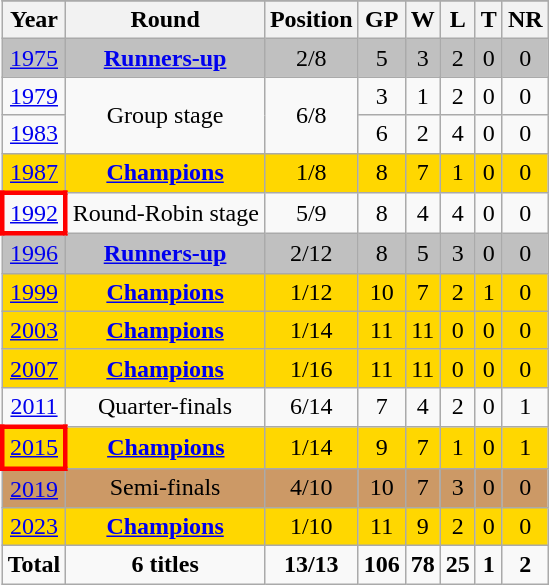<table class="wikitable" style="text-align: center;">
<tr>
</tr>
<tr>
<th>Year</th>
<th>Round</th>
<th>Position</th>
<th>GP</th>
<th>W</th>
<th>L</th>
<th>T</th>
<th>NR</th>
</tr>
<tr style="background:silver;">
<td> <a href='#'>1975</a></td>
<td><strong><a href='#'>Runners-up</a></strong></td>
<td>2/8</td>
<td>5</td>
<td>3</td>
<td>2</td>
<td>0</td>
<td>0</td>
</tr>
<tr>
<td> <a href='#'>1979</a></td>
<td rowspan=2>Group stage</td>
<td rowspan=2>6/8</td>
<td>3</td>
<td>1</td>
<td>2</td>
<td>0</td>
<td>0</td>
</tr>
<tr>
<td> <a href='#'>1983</a></td>
<td>6</td>
<td>2</td>
<td>4</td>
<td>0</td>
<td>0</td>
</tr>
<tr style="background:gold;">
<td>  <a href='#'>1987</a></td>
<td><strong><a href='#'>Champions</a></strong></td>
<td>1/8</td>
<td>8</td>
<td>7</td>
<td>1</td>
<td>0</td>
<td>0</td>
</tr>
<tr>
<td style="border: 3px solid red">  <a href='#'>1992</a></td>
<td>Round-Robin stage</td>
<td>5/9</td>
<td>8</td>
<td>4</td>
<td>4</td>
<td>0</td>
<td>0</td>
</tr>
<tr style="background:silver;">
<td>   <a href='#'>1996</a></td>
<td><strong><a href='#'>Runners-up</a></strong></td>
<td>2/12</td>
<td>8</td>
<td>5</td>
<td>3</td>
<td>0</td>
<td>0</td>
</tr>
<tr style="background:gold;">
<td> <a href='#'>1999</a></td>
<td><strong><a href='#'>Champions</a></strong></td>
<td>1/12</td>
<td>10</td>
<td>7</td>
<td>2</td>
<td>1</td>
<td>0</td>
</tr>
<tr style="background:gold;">
<td> <a href='#'>2003</a></td>
<td><strong><a href='#'>Champions</a></strong></td>
<td>1/14</td>
<td>11</td>
<td>11</td>
<td>0</td>
<td>0</td>
<td>0</td>
</tr>
<tr style="background:gold;">
<td> <a href='#'>2007</a></td>
<td><strong><a href='#'>Champions</a></strong></td>
<td>1/16</td>
<td>11</td>
<td>11</td>
<td>0</td>
<td>0</td>
<td>0</td>
</tr>
<tr>
<td>   <a href='#'>2011</a></td>
<td>Quarter-finals</td>
<td>6/14</td>
<td>7</td>
<td>4</td>
<td>2</td>
<td>0</td>
<td>1</td>
</tr>
<tr style="background:gold;">
<td style="border: 3px solid red">  <a href='#'>2015</a></td>
<td><strong><a href='#'>Champions</a> </strong></td>
<td>1/14</td>
<td>9</td>
<td>7</td>
<td>1</td>
<td>0</td>
<td>1</td>
</tr>
<tr style="background:#c96;">
<td>  <a href='#'>2019</a></td>
<td>Semi-finals</td>
<td>4/10</td>
<td>10</td>
<td>7</td>
<td>3</td>
<td>0</td>
<td>0</td>
</tr>
<tr style="background:gold;">
<td> <a href='#'>2023</a></td>
<td><strong><a href='#'>Champions</a></strong></td>
<td>1/10</td>
<td>11</td>
<td>9</td>
<td>2</td>
<td>0</td>
<td>0</td>
</tr>
<tr>
<td><strong>Total</strong></td>
<td><strong>6 titles</strong></td>
<td><strong>13/13</strong></td>
<td><strong>106</strong></td>
<td><strong>78</strong></td>
<td><strong>25</strong></td>
<td><strong>1</strong></td>
<td><strong>2</strong></td>
</tr>
</table>
